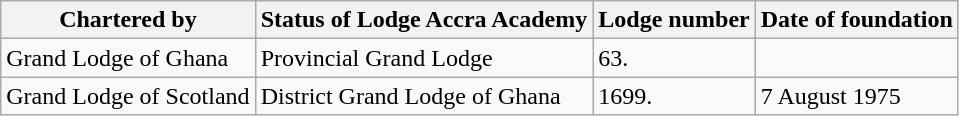<table class="wikitable">
<tr>
<th>Chartered by</th>
<th>Status of Lodge Accra Academy</th>
<th>Lodge number</th>
<th>Date of foundation</th>
</tr>
<tr>
<td>Grand Lodge of Ghana</td>
<td>Provincial Grand Lodge</td>
<td>63.</td>
<td></td>
</tr>
<tr>
<td>Grand Lodge of Scotland</td>
<td>District Grand Lodge of Ghana</td>
<td>1699.</td>
<td>7 August 1975</td>
</tr>
</table>
